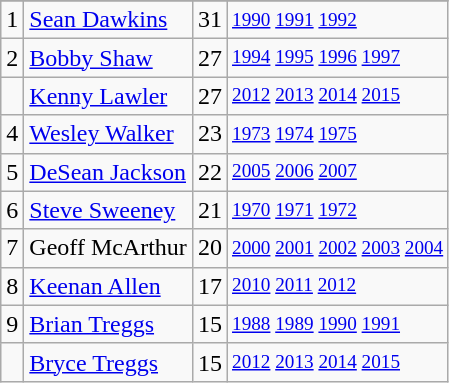<table class="wikitable">
<tr>
</tr>
<tr>
<td>1</td>
<td><a href='#'>Sean Dawkins</a></td>
<td>31</td>
<td style="font-size:80%;"><a href='#'>1990</a> <a href='#'>1991</a> <a href='#'>1992</a></td>
</tr>
<tr>
<td>2</td>
<td><a href='#'>Bobby Shaw</a></td>
<td>27</td>
<td style="font-size:80%;"><a href='#'>1994</a> <a href='#'>1995</a> <a href='#'>1996</a> <a href='#'>1997</a></td>
</tr>
<tr>
<td></td>
<td><a href='#'>Kenny Lawler</a></td>
<td>27</td>
<td style="font-size:80%;"><a href='#'>2012</a> <a href='#'>2013</a> <a href='#'>2014</a> <a href='#'>2015</a></td>
</tr>
<tr>
<td>4</td>
<td><a href='#'>Wesley Walker</a></td>
<td>23</td>
<td style="font-size:80%;"><a href='#'>1973</a> <a href='#'>1974</a> <a href='#'>1975</a></td>
</tr>
<tr>
<td>5</td>
<td><a href='#'>DeSean Jackson</a></td>
<td>22</td>
<td style="font-size:80%;"><a href='#'>2005</a> <a href='#'>2006</a> <a href='#'>2007</a></td>
</tr>
<tr>
<td>6</td>
<td><a href='#'>Steve Sweeney</a></td>
<td>21</td>
<td style="font-size:80%;"><a href='#'>1970</a> <a href='#'>1971</a> <a href='#'>1972</a></td>
</tr>
<tr>
<td>7</td>
<td>Geoff McArthur</td>
<td>20</td>
<td style="font-size:80%;"><a href='#'>2000</a> <a href='#'>2001</a> <a href='#'>2002</a> <a href='#'>2003</a> <a href='#'>2004</a></td>
</tr>
<tr>
<td>8</td>
<td><a href='#'>Keenan Allen</a></td>
<td>17</td>
<td style="font-size:80%;"><a href='#'>2010</a> <a href='#'>2011</a> <a href='#'>2012</a></td>
</tr>
<tr>
<td>9</td>
<td><a href='#'>Brian Treggs</a></td>
<td>15</td>
<td style="font-size:80%;"><a href='#'>1988</a> <a href='#'>1989</a> <a href='#'>1990</a> <a href='#'>1991</a></td>
</tr>
<tr>
<td></td>
<td><a href='#'>Bryce Treggs</a></td>
<td>15</td>
<td style="font-size:80%;"><a href='#'>2012</a> <a href='#'>2013</a> <a href='#'>2014</a> <a href='#'>2015</a></td>
</tr>
</table>
